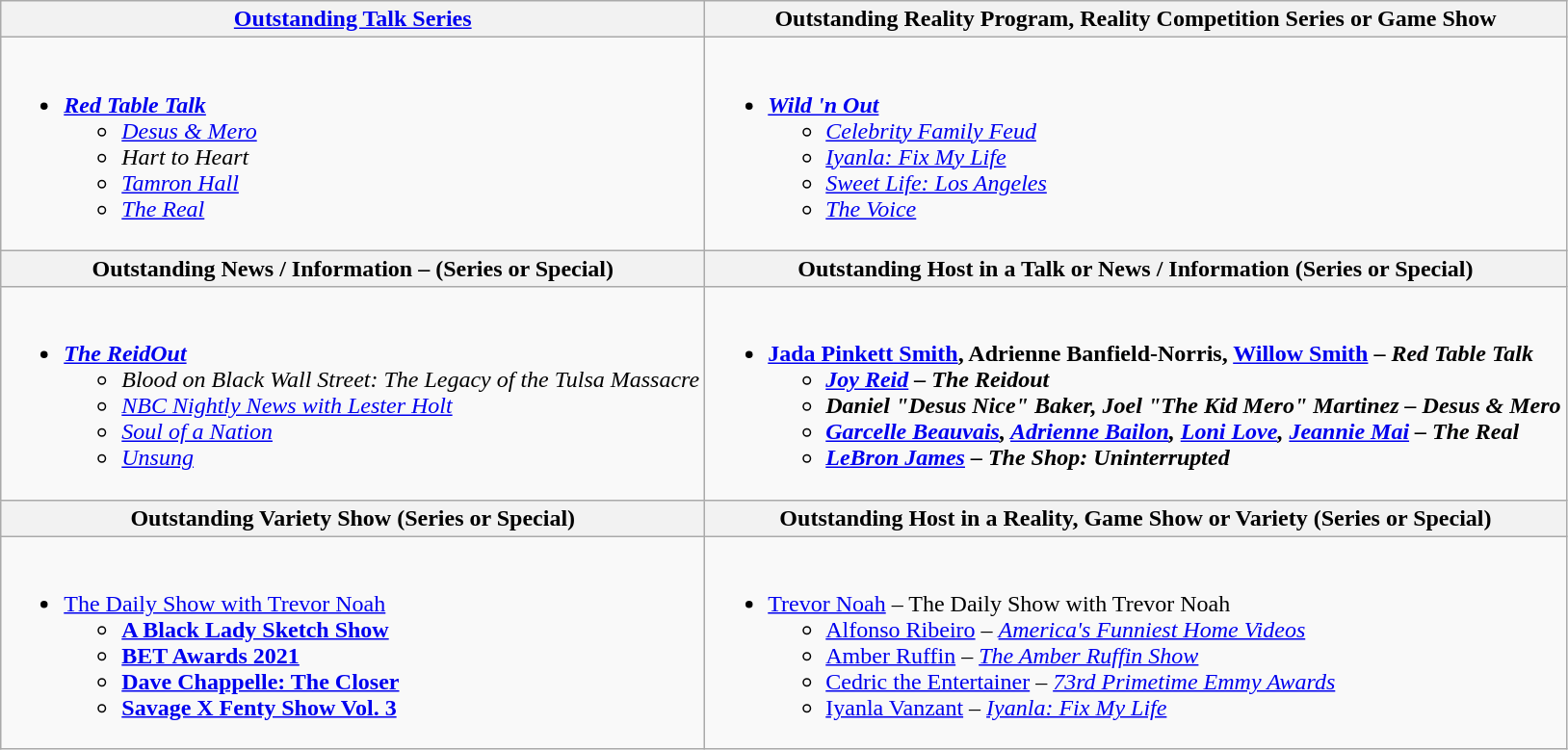<table class="wikitable" style="width=72%">
<tr>
<th style="width=50%"><a href='#'>Outstanding Talk Series</a></th>
<th style="width=50%">Outstanding Reality Program, Reality Competition Series or Game Show</th>
</tr>
<tr>
<td valign="top"><br><ul><li><strong><em><a href='#'>Red Table Talk</a></em></strong><ul><li><em><a href='#'>Desus & Mero</a></em></li><li><em>Hart to Heart</em></li><li><em><a href='#'>Tamron Hall</a></em></li><li><em><a href='#'>The Real</a></em></li></ul></li></ul></td>
<td valign="top"><br><ul><li><strong><em><a href='#'>Wild 'n Out</a></em></strong><ul><li><em><a href='#'>Celebrity Family Feud</a></em></li><li><em><a href='#'>Iyanla: Fix My Life</a></em></li><li><em><a href='#'>Sweet Life: Los Angeles</a></em></li><li><em><a href='#'>The Voice</a></em></li></ul></li></ul></td>
</tr>
<tr>
<th style="width=50%">Outstanding News / Information – (Series or Special)</th>
<th style="width=50%">Outstanding Host in a Talk or News / Information (Series or Special)</th>
</tr>
<tr>
<td valign="top"><br><ul><li><strong><em><a href='#'>The ReidOut</a></em></strong><ul><li><em>Blood on Black Wall Street: The Legacy of the Tulsa Massacre</em></li><li><em><a href='#'>NBC Nightly News with Lester Holt</a></em></li><li><em><a href='#'>Soul of a Nation</a></em></li><li><em><a href='#'>Unsung</a></em></li></ul></li></ul></td>
<td valign="top"><br><ul><li><strong><a href='#'>Jada Pinkett Smith</a>, Adrienne Banfield-Norris, <a href='#'>Willow Smith</a> – <em>Red Table Talk<strong><em><ul><li><a href='#'>Joy Reid</a> – </em>The Reidout<em></li><li>Daniel "Desus Nice" Baker, Joel "The Kid Mero" Martinez – </em>Desus & Mero<em></li><li><a href='#'>Garcelle Beauvais</a>, <a href='#'>Adrienne Bailon</a>, <a href='#'>Loni Love</a>, <a href='#'>Jeannie Mai</a> – </em>The Real<em></li><li><a href='#'>LeBron James</a> – </em>The Shop: Uninterrupted<em></li></ul></li></ul></td>
</tr>
<tr>
<th style="width=50%">Outstanding Variety Show (Series or Special)</th>
<th style="width=50%">Outstanding Host in a Reality, Game Show or Variety (Series or Special)</th>
</tr>
<tr>
<td valign="top"><br><ul><li></em></strong><a href='#'>The Daily Show with Trevor Noah</a><strong><em><ul><li></em><a href='#'>A Black Lady Sketch Show</a><em></li><li></em><a href='#'>BET Awards 2021</a><em></li><li></em><a href='#'>Dave Chappelle: The Closer</a><em></li><li></em><a href='#'>Savage X Fenty Show Vol. 3</a><em></li></ul></li></ul></td>
<td valign="top"><br><ul><li></strong><a href='#'>Trevor Noah</a> – </em>The Daily Show with Trevor Noah</em></strong><ul><li><a href='#'>Alfonso Ribeiro</a> – <em><a href='#'>America's Funniest Home Videos</a></em></li><li><a href='#'>Amber Ruffin</a> – <em><a href='#'>The Amber Ruffin Show</a></em></li><li><a href='#'>Cedric the Entertainer</a> – <em><a href='#'>73rd Primetime Emmy Awards</a></em></li><li><a href='#'>Iyanla Vanzant</a> – <em><a href='#'>Iyanla: Fix My Life</a></em></li></ul></li></ul></td>
</tr>
</table>
